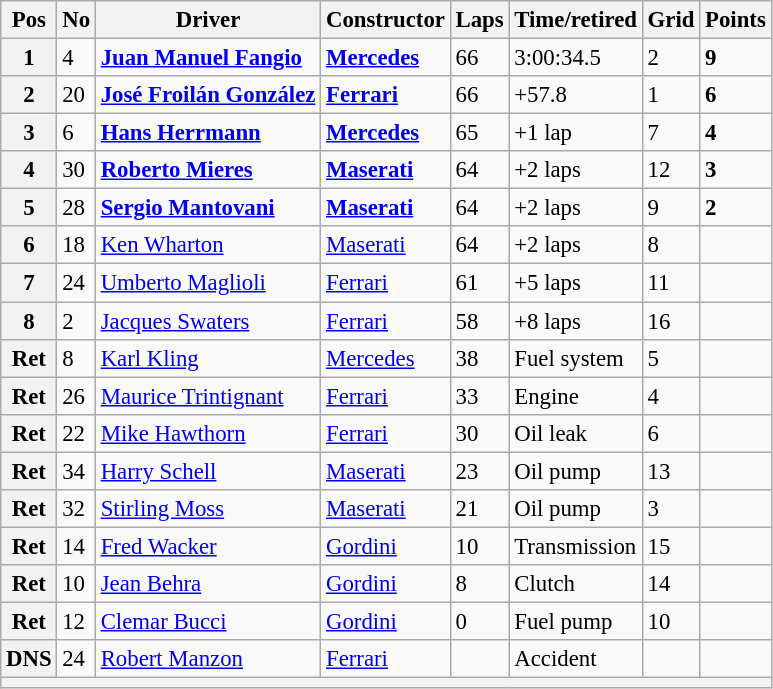<table class="wikitable" style="font-size:95%;">
<tr>
<th>Pos</th>
<th>No</th>
<th>Driver</th>
<th>Constructor</th>
<th>Laps</th>
<th>Time/retired</th>
<th>Grid</th>
<th>Points</th>
</tr>
<tr>
<th>1</th>
<td>4</td>
<td> <strong><a href='#'>Juan Manuel Fangio</a></strong></td>
<td><strong><a href='#'>Mercedes</a></strong></td>
<td>66</td>
<td>3:00:34.5</td>
<td>2</td>
<td><strong>9</strong></td>
</tr>
<tr>
<th>2</th>
<td>20</td>
<td> <strong><a href='#'>José Froilán González</a></strong></td>
<td><strong><a href='#'>Ferrari</a></strong></td>
<td>66</td>
<td>+57.8</td>
<td>1</td>
<td><strong>6</strong></td>
</tr>
<tr>
<th>3</th>
<td>6</td>
<td> <strong><a href='#'>Hans Herrmann</a></strong></td>
<td><strong><a href='#'>Mercedes</a></strong></td>
<td>65</td>
<td>+1 lap</td>
<td>7</td>
<td><strong>4</strong></td>
</tr>
<tr>
<th>4</th>
<td>30</td>
<td> <strong><a href='#'>Roberto Mieres</a></strong></td>
<td><strong><a href='#'>Maserati</a></strong></td>
<td>64</td>
<td>+2 laps</td>
<td>12</td>
<td><strong>3</strong></td>
</tr>
<tr>
<th>5</th>
<td>28</td>
<td> <strong><a href='#'>Sergio Mantovani</a></strong></td>
<td><strong><a href='#'>Maserati</a></strong></td>
<td>64</td>
<td>+2 laps</td>
<td>9</td>
<td><strong>2</strong></td>
</tr>
<tr>
<th>6</th>
<td>18</td>
<td> <a href='#'>Ken Wharton</a></td>
<td><a href='#'>Maserati</a></td>
<td>64</td>
<td>+2 laps</td>
<td>8</td>
<td></td>
</tr>
<tr>
<th>7</th>
<td>24</td>
<td> <a href='#'>Umberto Maglioli</a></td>
<td><a href='#'>Ferrari</a></td>
<td>61</td>
<td>+5 laps</td>
<td>11</td>
<td></td>
</tr>
<tr>
<th>8</th>
<td>2</td>
<td> <a href='#'>Jacques Swaters</a></td>
<td><a href='#'>Ferrari</a></td>
<td>58</td>
<td>+8 laps</td>
<td>16</td>
<td></td>
</tr>
<tr>
<th>Ret</th>
<td>8</td>
<td> <a href='#'>Karl Kling</a></td>
<td><a href='#'>Mercedes</a></td>
<td>38</td>
<td>Fuel system</td>
<td>5</td>
<td></td>
</tr>
<tr>
<th>Ret</th>
<td>26</td>
<td> <a href='#'>Maurice Trintignant</a></td>
<td><a href='#'>Ferrari</a></td>
<td>33</td>
<td>Engine</td>
<td>4</td>
<td></td>
</tr>
<tr>
<th>Ret</th>
<td>22</td>
<td> <a href='#'>Mike Hawthorn</a></td>
<td><a href='#'>Ferrari</a></td>
<td>30</td>
<td>Oil leak</td>
<td>6</td>
<td></td>
</tr>
<tr>
<th>Ret</th>
<td>34</td>
<td> <a href='#'>Harry Schell</a></td>
<td><a href='#'>Maserati</a></td>
<td>23</td>
<td>Oil pump</td>
<td>13</td>
<td></td>
</tr>
<tr>
<th>Ret</th>
<td>32</td>
<td> <a href='#'>Stirling Moss</a></td>
<td><a href='#'>Maserati</a></td>
<td>21</td>
<td>Oil pump</td>
<td>3</td>
<td></td>
</tr>
<tr>
<th>Ret</th>
<td>14</td>
<td> <a href='#'>Fred Wacker</a></td>
<td><a href='#'>Gordini</a></td>
<td>10</td>
<td>Transmission</td>
<td>15</td>
<td></td>
</tr>
<tr>
<th>Ret</th>
<td>10</td>
<td> <a href='#'>Jean Behra</a></td>
<td><a href='#'>Gordini</a></td>
<td>8</td>
<td>Clutch</td>
<td>14</td>
<td></td>
</tr>
<tr>
<th>Ret</th>
<td>12</td>
<td> <a href='#'>Clemar Bucci</a></td>
<td><a href='#'>Gordini</a></td>
<td>0</td>
<td>Fuel pump</td>
<td>10</td>
<td></td>
</tr>
<tr>
<th>DNS</th>
<td>24</td>
<td> <a href='#'>Robert Manzon</a></td>
<td><a href='#'>Ferrari</a></td>
<td></td>
<td>Accident</td>
<td></td>
<td></td>
</tr>
<tr>
<th colspan="8"></th>
</tr>
</table>
